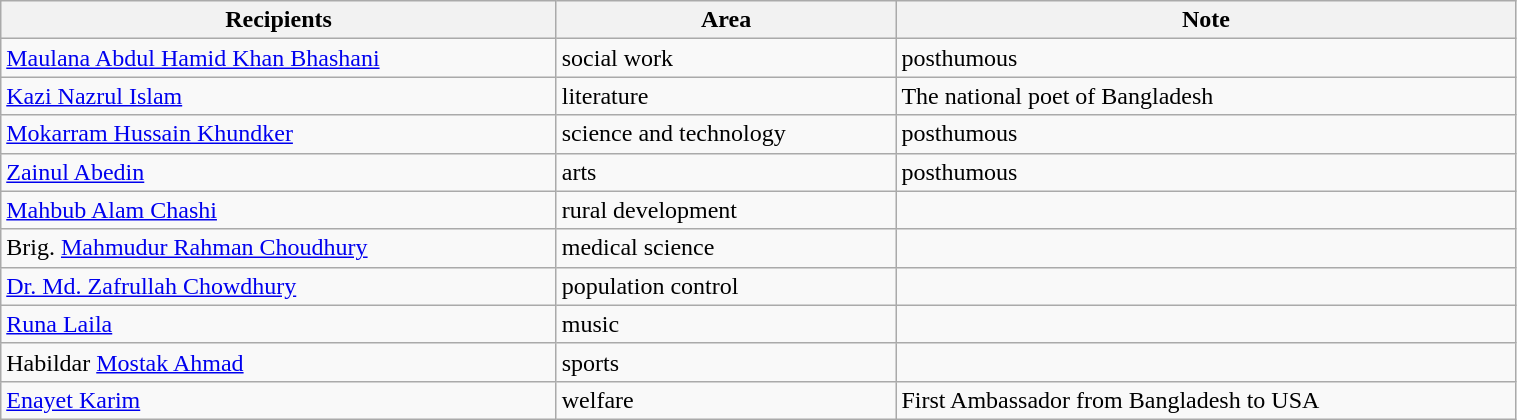<table class="wikitable" style="width:80%;">
<tr>
<th>Recipients</th>
<th>Area</th>
<th>Note</th>
</tr>
<tr>
<td><a href='#'>Maulana Abdul Hamid Khan Bhashani</a></td>
<td>social work</td>
<td>posthumous</td>
</tr>
<tr>
<td><a href='#'>Kazi Nazrul Islam</a></td>
<td>literature</td>
<td>The national poet of Bangladesh</td>
</tr>
<tr>
<td><a href='#'>Mokarram Hussain Khundker</a></td>
<td>science and technology</td>
<td>posthumous</td>
</tr>
<tr>
<td><a href='#'>Zainul Abedin</a></td>
<td>arts</td>
<td>posthumous</td>
</tr>
<tr>
<td><a href='#'>Mahbub Alam Chashi</a></td>
<td>rural development</td>
<td></td>
</tr>
<tr>
<td>Brig. <a href='#'>Mahmudur Rahman Choudhury</a></td>
<td>medical science</td>
<td></td>
</tr>
<tr>
<td><a href='#'>Dr. Md. Zafrullah Chowdhury</a></td>
<td>population control</td>
<td></td>
</tr>
<tr>
<td><a href='#'>Runa Laila</a></td>
<td>music</td>
<td></td>
</tr>
<tr>
<td>Habildar <a href='#'>Mostak Ahmad</a></td>
<td>sports</td>
<td></td>
</tr>
<tr>
<td><a href='#'>Enayet Karim</a></td>
<td>welfare</td>
<td>First Ambassador from Bangladesh to USA</td>
</tr>
</table>
